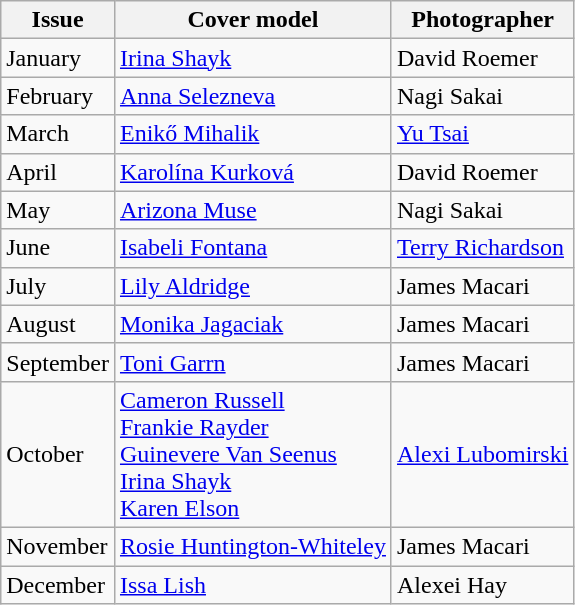<table class="wikitable">
<tr>
<th>Issue</th>
<th>Cover model</th>
<th>Photographer</th>
</tr>
<tr>
<td>January</td>
<td><a href='#'>Irina Shayk</a></td>
<td>David Roemer</td>
</tr>
<tr>
<td>February</td>
<td><a href='#'>Anna Selezneva</a></td>
<td>Nagi Sakai</td>
</tr>
<tr>
<td>March</td>
<td><a href='#'>Enikő Mihalik</a></td>
<td><a href='#'>Yu Tsai</a></td>
</tr>
<tr>
<td>April</td>
<td><a href='#'>Karolína Kurková</a></td>
<td>David Roemer</td>
</tr>
<tr>
<td>May</td>
<td><a href='#'>Arizona Muse</a></td>
<td>Nagi Sakai</td>
</tr>
<tr>
<td>June</td>
<td><a href='#'>Isabeli Fontana</a></td>
<td><a href='#'>Terry Richardson</a></td>
</tr>
<tr>
<td>July</td>
<td><a href='#'>Lily Aldridge</a></td>
<td>James Macari</td>
</tr>
<tr>
<td>August</td>
<td><a href='#'>Monika Jagaciak</a></td>
<td>James Macari</td>
</tr>
<tr>
<td>September</td>
<td><a href='#'>Toni Garrn</a></td>
<td>James Macari</td>
</tr>
<tr>
<td>October</td>
<td><a href='#'>Cameron Russell</a><br><a href='#'>Frankie Rayder</a><br><a href='#'>Guinevere Van Seenus</a><br><a href='#'>Irina Shayk</a><br><a href='#'>Karen Elson</a></td>
<td><a href='#'>Alexi Lubomirski</a></td>
</tr>
<tr>
<td>November</td>
<td><a href='#'>Rosie Huntington-Whiteley</a></td>
<td>James Macari</td>
</tr>
<tr>
<td>December</td>
<td><a href='#'>Issa Lish</a></td>
<td>Alexei Hay</td>
</tr>
</table>
